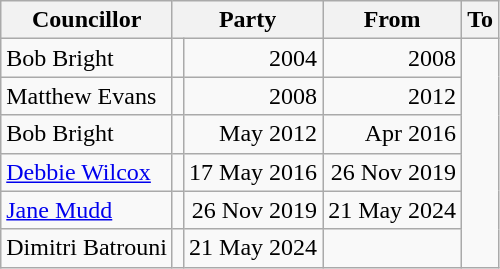<table class=wikitable>
<tr>
<th>Councillor</th>
<th colspan=2>Party</th>
<th>From</th>
<th>To</th>
</tr>
<tr>
<td>Bob Bright</td>
<td></td>
<td align=right>2004</td>
<td align=right>2008</td>
</tr>
<tr>
<td>Matthew Evans</td>
<td></td>
<td align=right>2008</td>
<td align=right>2012</td>
</tr>
<tr>
<td>Bob Bright</td>
<td></td>
<td align=right>May 2012</td>
<td align=right>Apr 2016</td>
</tr>
<tr>
<td><a href='#'>Debbie Wilcox</a></td>
<td></td>
<td align=right>17 May 2016</td>
<td align=right>26 Nov 2019</td>
</tr>
<tr>
<td><a href='#'>Jane Mudd</a></td>
<td></td>
<td align=right>26 Nov 2019</td>
<td>21 May 2024</td>
</tr>
<tr>
<td>Dimitri Batrouni</td>
<td></td>
<td align=right>21 May 2024</td>
<td align=right></td>
</tr>
</table>
